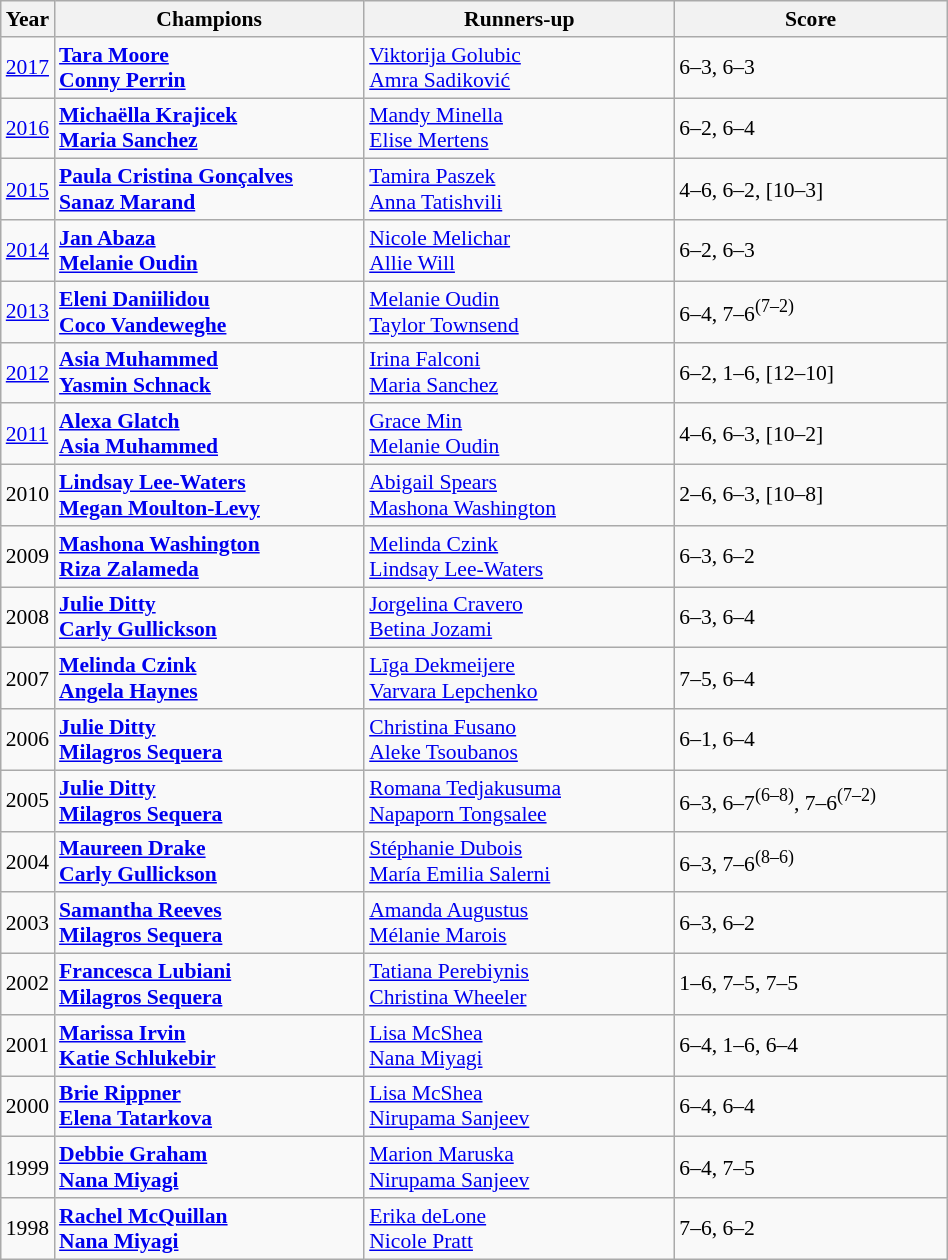<table class="wikitable" style="font-size:90%">
<tr>
<th>Year</th>
<th width="200">Champions</th>
<th width="200">Runners-up</th>
<th width="175">Score</th>
</tr>
<tr>
<td><a href='#'>2017</a></td>
<td> <strong><a href='#'>Tara Moore</a></strong> <br>  <strong><a href='#'>Conny Perrin</a></strong></td>
<td> <a href='#'>Viktorija Golubic</a> <br>  <a href='#'>Amra Sadiković</a></td>
<td>6–3, 6–3</td>
</tr>
<tr>
<td><a href='#'>2016</a></td>
<td> <strong><a href='#'>Michaëlla Krajicek</a></strong> <br>  <strong><a href='#'>Maria Sanchez</a></strong></td>
<td> <a href='#'>Mandy Minella</a> <br>  <a href='#'>Elise Mertens</a></td>
<td>6–2, 6–4</td>
</tr>
<tr>
<td><a href='#'>2015</a></td>
<td> <strong><a href='#'>Paula Cristina Gonçalves</a></strong> <br>  <strong><a href='#'>Sanaz Marand</a></strong></td>
<td> <a href='#'>Tamira Paszek</a> <br>  <a href='#'>Anna Tatishvili</a></td>
<td>4–6, 6–2, [10–3]</td>
</tr>
<tr>
<td><a href='#'>2014</a></td>
<td> <strong><a href='#'>Jan Abaza</a></strong> <br>  <strong><a href='#'>Melanie Oudin</a></strong></td>
<td> <a href='#'>Nicole Melichar</a> <br>  <a href='#'>Allie Will</a></td>
<td>6–2, 6–3</td>
</tr>
<tr>
<td><a href='#'>2013</a></td>
<td> <strong><a href='#'>Eleni Daniilidou</a></strong> <br>  <strong><a href='#'>Coco Vandeweghe</a></strong></td>
<td> <a href='#'>Melanie Oudin</a> <br>  <a href='#'>Taylor Townsend</a></td>
<td>6–4, 7–6<sup>(7–2)</sup></td>
</tr>
<tr>
<td><a href='#'>2012</a></td>
<td> <strong><a href='#'>Asia Muhammed</a></strong> <br>  <strong><a href='#'>Yasmin Schnack</a></strong></td>
<td> <a href='#'>Irina Falconi</a> <br>  <a href='#'>Maria Sanchez</a></td>
<td>6–2, 1–6, [12–10]</td>
</tr>
<tr>
<td><a href='#'>2011</a></td>
<td> <strong><a href='#'>Alexa Glatch</a></strong> <br>  <strong><a href='#'>Asia Muhammed</a></strong></td>
<td> <a href='#'>Grace Min</a> <br>  <a href='#'>Melanie Oudin</a></td>
<td>4–6, 6–3, [10–2]</td>
</tr>
<tr>
<td>2010</td>
<td> <strong><a href='#'>Lindsay Lee-Waters</a></strong> <br>  <strong><a href='#'>Megan Moulton-Levy</a></strong></td>
<td> <a href='#'>Abigail Spears</a> <br>  <a href='#'>Mashona Washington</a></td>
<td>2–6, 6–3, [10–8]</td>
</tr>
<tr>
<td>2009</td>
<td> <strong><a href='#'>Mashona Washington</a></strong> <br>  <strong><a href='#'>Riza Zalameda</a></strong></td>
<td> <a href='#'>Melinda Czink</a> <br>  <a href='#'>Lindsay Lee-Waters</a></td>
<td>6–3, 6–2</td>
</tr>
<tr>
<td>2008</td>
<td> <strong><a href='#'>Julie Ditty</a></strong> <br>  <strong><a href='#'>Carly Gullickson</a></strong></td>
<td> <a href='#'>Jorgelina Cravero</a> <br>  <a href='#'>Betina Jozami</a></td>
<td>6–3, 6–4</td>
</tr>
<tr>
<td>2007</td>
<td> <strong><a href='#'>Melinda Czink</a></strong> <br>  <strong><a href='#'>Angela Haynes</a></strong></td>
<td> <a href='#'>Līga Dekmeijere</a> <br>  <a href='#'>Varvara Lepchenko</a></td>
<td>7–5, 6–4</td>
</tr>
<tr>
<td>2006</td>
<td> <strong><a href='#'>Julie Ditty</a></strong> <br>  <strong><a href='#'>Milagros Sequera</a></strong></td>
<td> <a href='#'>Christina Fusano</a> <br>  <a href='#'>Aleke Tsoubanos</a></td>
<td>6–1, 6–4</td>
</tr>
<tr>
<td>2005</td>
<td> <strong><a href='#'>Julie Ditty</a></strong> <br>  <strong><a href='#'>Milagros Sequera</a></strong></td>
<td> <a href='#'>Romana Tedjakusuma</a> <br>  <a href='#'>Napaporn Tongsalee</a></td>
<td>6–3, 6–7<sup>(6–8)</sup>, 7–6<sup>(7–2)</sup></td>
</tr>
<tr>
<td>2004</td>
<td> <strong><a href='#'>Maureen Drake</a></strong> <br>  <strong><a href='#'>Carly Gullickson</a></strong></td>
<td> <a href='#'>Stéphanie Dubois</a> <br>  <a href='#'>María Emilia Salerni</a></td>
<td>6–3, 7–6<sup>(8–6)</sup></td>
</tr>
<tr>
<td>2003</td>
<td> <strong><a href='#'>Samantha Reeves</a></strong> <br>  <strong><a href='#'>Milagros Sequera</a></strong></td>
<td> <a href='#'>Amanda Augustus</a> <br>  <a href='#'>Mélanie Marois</a></td>
<td>6–3, 6–2</td>
</tr>
<tr>
<td>2002</td>
<td> <strong><a href='#'>Francesca Lubiani</a></strong> <br>  <strong><a href='#'>Milagros Sequera</a></strong></td>
<td> <a href='#'>Tatiana Perebiynis</a> <br>  <a href='#'>Christina Wheeler</a></td>
<td>1–6, 7–5, 7–5</td>
</tr>
<tr>
<td>2001</td>
<td> <strong><a href='#'>Marissa Irvin</a></strong> <br>  <strong><a href='#'>Katie Schlukebir</a></strong></td>
<td> <a href='#'>Lisa McShea</a> <br>  <a href='#'>Nana Miyagi</a></td>
<td>6–4, 1–6, 6–4</td>
</tr>
<tr>
<td>2000</td>
<td> <strong><a href='#'>Brie Rippner</a></strong> <br>  <strong><a href='#'>Elena Tatarkova</a></strong></td>
<td> <a href='#'>Lisa McShea</a> <br>  <a href='#'>Nirupama Sanjeev</a></td>
<td>6–4, 6–4</td>
</tr>
<tr>
<td>1999</td>
<td> <strong><a href='#'>Debbie Graham</a></strong> <br>  <strong><a href='#'>Nana Miyagi</a></strong></td>
<td> <a href='#'>Marion Maruska</a> <br>  <a href='#'>Nirupama Sanjeev</a></td>
<td>6–4, 7–5</td>
</tr>
<tr>
<td>1998</td>
<td> <strong><a href='#'>Rachel McQuillan</a></strong> <br>  <strong><a href='#'>Nana Miyagi</a></strong></td>
<td> <a href='#'>Erika deLone</a> <br>  <a href='#'>Nicole Pratt</a></td>
<td>7–6, 6–2</td>
</tr>
</table>
